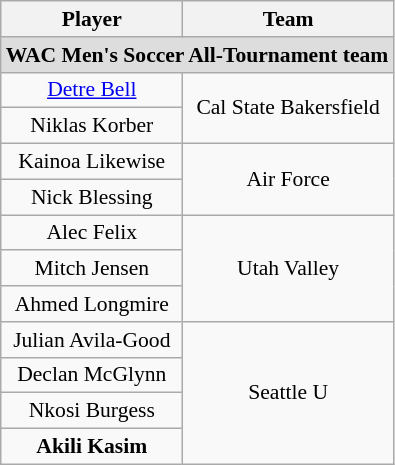<table class="wikitable" style="white-space:nowrap; font-size:90%; text-align: center;">
<tr>
<th>Player</th>
<th>Team</th>
</tr>
<tr>
<td colspan="2" style="text-align:center; background:#ddd;"><strong>WAC Men's Soccer All-Tournament team</strong></td>
</tr>
<tr>
<td><a href='#'>Detre Bell</a></td>
<td rowspan="2">Cal State Bakersfield</td>
</tr>
<tr>
<td>Niklas Korber</td>
</tr>
<tr>
<td>Kainoa Likewise</td>
<td rowspan="2">Air Force</td>
</tr>
<tr>
<td>Nick Blessing</td>
</tr>
<tr>
<td>Alec Felix</td>
<td rowspan="3">Utah Valley</td>
</tr>
<tr>
<td>Mitch Jensen</td>
</tr>
<tr>
<td>Ahmed Longmire</td>
</tr>
<tr>
<td>Julian Avila-Good</td>
<td rowspan="4">Seattle U</td>
</tr>
<tr>
<td>Declan McGlynn</td>
</tr>
<tr>
<td>Nkosi Burgess</td>
</tr>
<tr>
<td><strong>Akili Kasim</strong></td>
</tr>
</table>
